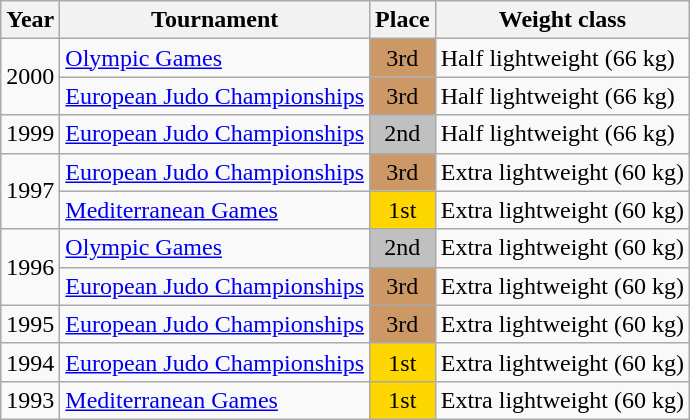<table class=wikitable>
<tr>
<th>Year</th>
<th>Tournament</th>
<th>Place</th>
<th>Weight class</th>
</tr>
<tr>
<td rowspan=2>2000</td>
<td><a href='#'>Olympic Games</a></td>
<td bgcolor="cc9966" align="center">3rd</td>
<td>Half lightweight (66 kg)</td>
</tr>
<tr>
<td><a href='#'>European Judo Championships</a></td>
<td bgcolor="cc9966" align="center">3rd</td>
<td>Half lightweight (66 kg)</td>
</tr>
<tr>
<td>1999</td>
<td><a href='#'>European Judo Championships</a></td>
<td bgcolor="silver" align="center">2nd</td>
<td>Half lightweight (66 kg)</td>
</tr>
<tr>
<td rowspan=2>1997</td>
<td><a href='#'>European Judo Championships</a></td>
<td bgcolor="cc9966" align="center">3rd</td>
<td>Extra lightweight (60 kg)</td>
</tr>
<tr>
<td><a href='#'>Mediterranean Games</a></td>
<td bgcolor="gold" align="center">1st</td>
<td>Extra lightweight (60 kg)</td>
</tr>
<tr>
<td rowspan=2>1996</td>
<td><a href='#'>Olympic Games</a></td>
<td bgcolor="silver" align="center">2nd</td>
<td>Extra lightweight (60 kg)</td>
</tr>
<tr>
<td><a href='#'>European Judo Championships</a></td>
<td bgcolor="cc9966" align="center">3rd</td>
<td>Extra lightweight (60 kg)</td>
</tr>
<tr>
<td>1995</td>
<td><a href='#'>European Judo Championships</a></td>
<td bgcolor="cc9966" align="center">3rd</td>
<td>Extra lightweight (60 kg)</td>
</tr>
<tr>
<td>1994</td>
<td><a href='#'>European Judo Championships</a></td>
<td bgcolor="gold" align="center">1st</td>
<td>Extra lightweight (60 kg)</td>
</tr>
<tr>
<td>1993</td>
<td><a href='#'>Mediterranean Games</a></td>
<td bgcolor="gold" align="center">1st</td>
<td>Extra lightweight (60 kg)</td>
</tr>
</table>
